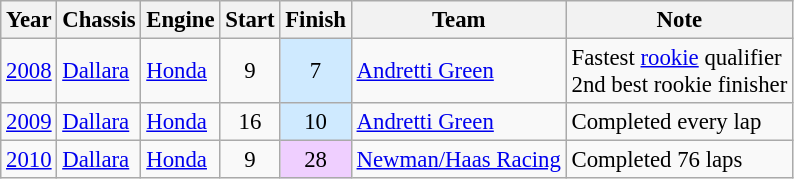<table class="wikitable" style="font-size: 95%;">
<tr>
<th>Year</th>
<th>Chassis</th>
<th>Engine</th>
<th>Start</th>
<th>Finish</th>
<th>Team</th>
<th>Note</th>
</tr>
<tr>
<td><a href='#'>2008</a></td>
<td><a href='#'>Dallara</a></td>
<td><a href='#'>Honda</a></td>
<td align=center>9</td>
<td align=center style="background:#CFEAFF;">7</td>
<td><a href='#'>Andretti Green</a></td>
<td>Fastest <a href='#'>rookie</a> qualifier<br> 2nd best rookie finisher</td>
</tr>
<tr>
<td><a href='#'>2009</a></td>
<td><a href='#'>Dallara</a></td>
<td><a href='#'>Honda</a></td>
<td align=center>16</td>
<td align=center style="background:#CFEAFF;">10</td>
<td><a href='#'>Andretti Green</a></td>
<td>Completed every lap</td>
</tr>
<tr>
<td><a href='#'>2010</a></td>
<td><a href='#'>Dallara</a></td>
<td><a href='#'>Honda</a></td>
<td align=center>9</td>
<td align=center style="background:#EFCFFF;">28</td>
<td><a href='#'>Newman/Haas Racing</a></td>
<td>Completed 76 laps</td>
</tr>
</table>
